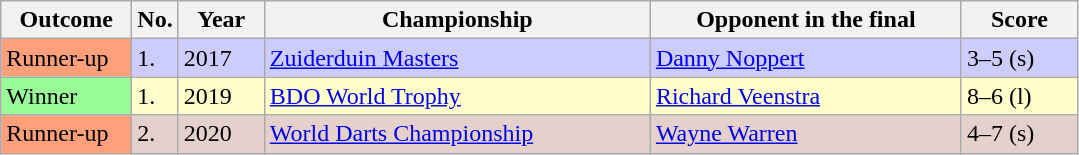<table class="wikitable">
<tr>
<th width="80">Outcome</th>
<th width="20">No.</th>
<th width="50">Year</th>
<th style="width:250px;">Championship</th>
<th style="width:200px;">Opponent in the final</th>
<th width="70">Score</th>
</tr>
<tr style="background:#ccf;">
<td style="background:#ffa07a;">Runner-up</td>
<td>1.</td>
<td>2017</td>
<td><a href='#'>Zuiderduin Masters</a></td>
<td> <a href='#'>Danny Noppert</a></td>
<td>3–5 (s)</td>
</tr>
<tr style="background:#ffc;">
<td style="background:#98FB98">Winner</td>
<td>1.</td>
<td>2019</td>
<td><a href='#'>BDO World Trophy</a></td>
<td> <a href='#'>Richard Veenstra</a></td>
<td>8–6 (l)</td>
</tr>
<tr style="background:#e5d1cb;">
<td style="background:#ffa07a;">Runner-up</td>
<td>2.</td>
<td>2020</td>
<td><a href='#'>World Darts Championship</a></td>
<td> <a href='#'>Wayne Warren</a></td>
<td>4–7 (s)</td>
</tr>
</table>
